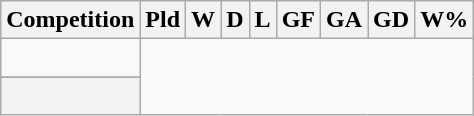<table class="wikitable sortable" style="text-align: center;">
<tr>
<th>Competition</th>
<th>Pld</th>
<th>W</th>
<th>D</th>
<th>L</th>
<th>GF</th>
<th>GA</th>
<th>GD</th>
<th>W%</th>
</tr>
<tr>
<td align=left><br></td>
</tr>
<tr>
</tr>
<tr class="sortbottom">
<th><br></th>
</tr>
</table>
